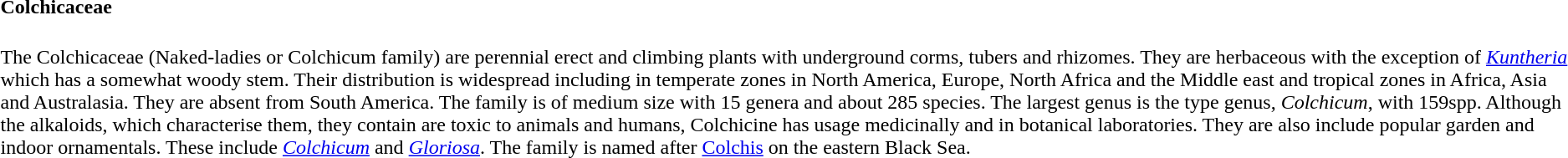<table>
<tr>
<td><br><h4>Colchicaceae</h4>
The Colchicaceae (Naked-ladies or Colchicum family) are perennial erect and climbing plants with underground corms, tubers and rhizomes. They are herbaceous with the exception of <em><a href='#'>Kuntheria</a></em> which has a somewhat woody stem. Their distribution is widespread including in temperate zones in North America, Europe, North Africa and the Middle east and tropical zones in Africa, Asia and Australasia. They are absent from South America. The family is of medium size with 15 genera and about 285 species. The largest genus is the type genus, <em>Colchicum</em>, with 159spp. Although the alkaloids, which characterise them, they contain are toxic to animals and humans, Colchicine has usage medicinally and in botanical laboratories. They are also include popular garden and indoor ornamentals. These include <em><a href='#'>Colchicum</a></em> and <em><a href='#'>Gloriosa</a></em>. The family is named after <a href='#'>Colchis</a> on the eastern Black Sea.</td>
</tr>
</table>
